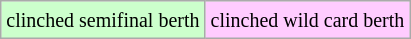<table class="wikitable">
<tr>
<td style="background-color: #ccffcc;"><small>clinched semifinal berth</small></td>
<td style="background-color: #ffccff;"><small>clinched wild card berth</small></td>
</tr>
</table>
